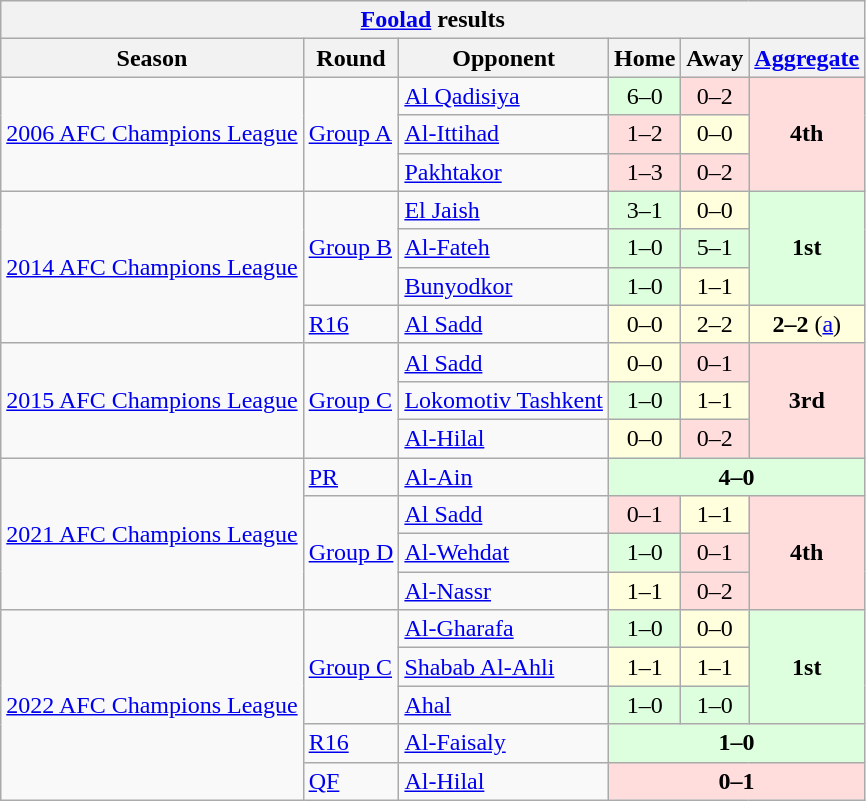<table class="wikitable">
<tr>
<th colspan="6"><a href='#'>Foolad</a> results</th>
</tr>
<tr>
<th>Season</th>
<th>Round</th>
<th>Opponent</th>
<th>Home</th>
<th>Away</th>
<th><a href='#'>Aggregate</a></th>
</tr>
<tr>
<td rowspan="3"><a href='#'>2006 AFC Champions League</a></td>
<td rowspan="3"><a href='#'>Group A</a></td>
<td> <a href='#'>Al Qadisiya</a></td>
<td bgcolor="#ddffdd" style="text-align:center;">6–0</td>
<td bgcolor="#ffdddd" style="text-align:center;">0–2</td>
<td rowspan="3" bgcolor="#ffdddd" style="text-align:center;"><strong>4th</strong></td>
</tr>
<tr>
<td> <a href='#'>Al-Ittihad</a></td>
<td bgcolor="#ffdddd" style="text-align:center;">1–2</td>
<td bgcolor="#ffffdd" style="text-align:center;">0–0</td>
</tr>
<tr>
<td> <a href='#'>Pakhtakor</a></td>
<td bgcolor="#ffdddd" style="text-align:center;">1–3</td>
<td bgcolor="#ffdddd" style="text-align:center;">0–2</td>
</tr>
<tr>
<td rowspan="4"><a href='#'>2014 AFC Champions League</a></td>
<td rowspan="3"><a href='#'>Group B</a></td>
<td> <a href='#'>El Jaish</a></td>
<td bgcolor="#ddffdd" style="text-align:center;">3–1</td>
<td bgcolor="#ffffdd" style="text-align:center;">0–0</td>
<td rowspan="3" bgcolor="#ddffdd" style="text-align:center;"><strong>1st</strong></td>
</tr>
<tr>
<td> <a href='#'>Al-Fateh</a></td>
<td bgcolor="#ddffdd" style="text-align:center;">1–0</td>
<td bgcolor="#ddffdd" style="text-align:center;">5–1</td>
</tr>
<tr>
<td> <a href='#'>Bunyodkor</a></td>
<td bgcolor="#ddffdd" style="text-align:center;">1–0</td>
<td bgcolor="#ffffdd" style="text-align:center;">1–1</td>
</tr>
<tr>
<td><a href='#'>R16</a></td>
<td> <a href='#'>Al Sadd</a></td>
<td bgcolor="#ffffdd" style="text-align:center;">0–0</td>
<td bgcolor="#ffffdd" style="text-align:center;">2–2</td>
<td bgcolor="#ffffdd" style="text-align:center;"><strong>2–2</strong> (<a href='#'>a</a>)</td>
</tr>
<tr>
<td rowspan="3"><a href='#'>2015 AFC Champions League</a></td>
<td rowspan="3"><a href='#'>Group C</a></td>
<td> <a href='#'>Al Sadd</a></td>
<td bgcolor="#ffffdd" style="text-align:center;">0–0</td>
<td bgcolor="#ffdddd" style="text-align:center;">0–1</td>
<td rowspan="3" bgcolor="#ffdddd" style="text-align:center;"><strong>3rd</strong></td>
</tr>
<tr>
<td> <a href='#'>Lokomotiv Tashkent</a></td>
<td bgcolor="#ddffdd" style="text-align:center;">1–0</td>
<td bgcolor="#ffffdd" style="text-align:center;">1–1</td>
</tr>
<tr>
<td> <a href='#'>Al-Hilal</a></td>
<td bgcolor="#ffffdd" style="text-align:center;">0–0</td>
<td bgcolor="#ffdddd" style="text-align:center;">0–2</td>
</tr>
<tr>
<td rowspan="4"><a href='#'>2021 AFC Champions League</a></td>
<td><a href='#'>PR</a></td>
<td> <a href='#'>Al-Ain</a></td>
<td colspan="3" bgcolor="#ddffdd" style="text-align:center;"><strong>4–0</strong></td>
</tr>
<tr>
<td rowspan="3"><a href='#'>Group D</a></td>
<td> <a href='#'>Al Sadd</a></td>
<td bgcolor="#ffdddd" style="text-align:center;">0–1</td>
<td bgcolor="#ffffdd" style="text-align:center;">1–1</td>
<td rowspan="3" bgcolor="#ffdddd" style="text-align:center;"><strong>4th</strong></td>
</tr>
<tr>
<td> <a href='#'>Al-Wehdat</a></td>
<td bgcolor="#ddffdd" style="text-align:center;">1–0</td>
<td bgcolor="#ffdddd" style="text-align:center;">0–1</td>
</tr>
<tr>
<td> <a href='#'>Al-Nassr</a></td>
<td bgcolor="#ffffdd" style="text-align:center;">1–1</td>
<td bgcolor="#ffdddd" style="text-align:center;">0–2</td>
</tr>
<tr>
<td rowspan="5"><a href='#'>2022 AFC Champions League</a></td>
<td rowspan="3"><a href='#'>Group C</a></td>
<td> <a href='#'>Al-Gharafa</a></td>
<td bgcolor="#ddffdd" style="text-align:center;">1–0</td>
<td bgcolor="#ffffdd" style="text-align:center;">0–0</td>
<td rowspan="3" bgcolor="#ddffdd" style="text-align:center;"><strong>1st</strong></td>
</tr>
<tr>
<td> <a href='#'>Shabab Al-Ahli</a></td>
<td bgcolor="#ffffdd" style="text-align:center;">1–1</td>
<td bgcolor="#ffffdd" style="text-align:center;">1–1</td>
</tr>
<tr>
<td> <a href='#'>Ahal</a></td>
<td bgcolor="#ddffdd" style="text-align:center;">1–0</td>
<td bgcolor="#ddffdd" style="text-align:center;">1–0</td>
</tr>
<tr>
<td><a href='#'>R16</a></td>
<td> <a href='#'>Al-Faisaly</a></td>
<td colspan="3" bgcolor="#ddffdd" style="text-align:center;"><strong>1–0</strong></td>
</tr>
<tr>
<td><a href='#'>QF</a></td>
<td> <a href='#'>Al-Hilal</a></td>
<td colspan="3" bgcolor="#ffdddd" style="text-align:center;"><strong>0–1</strong></td>
</tr>
</table>
